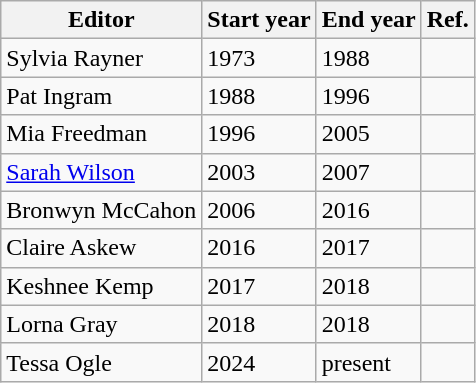<table class="wikitable">
<tr>
<th>Editor</th>
<th>Start year</th>
<th>End year</th>
<th>Ref.</th>
</tr>
<tr>
<td>Sylvia Rayner</td>
<td>1973</td>
<td>1988</td>
<td></td>
</tr>
<tr>
<td>Pat Ingram</td>
<td>1988</td>
<td>1996</td>
<td></td>
</tr>
<tr>
<td>Mia Freedman</td>
<td>1996</td>
<td>2005</td>
<td></td>
</tr>
<tr>
<td><a href='#'>Sarah Wilson</a></td>
<td>2003</td>
<td>2007</td>
<td></td>
</tr>
<tr>
<td>Bronwyn McCahon</td>
<td>2006</td>
<td>2016</td>
<td></td>
</tr>
<tr>
<td>Claire Askew</td>
<td>2016</td>
<td>2017</td>
<td></td>
</tr>
<tr>
<td>Keshnee Kemp</td>
<td>2017</td>
<td>2018</td>
<td></td>
</tr>
<tr>
<td>Lorna Gray</td>
<td>2018</td>
<td>2018</td>
<td></td>
</tr>
<tr>
<td>Tessa Ogle</td>
<td>2024</td>
<td>present</td>
<td></td>
</tr>
</table>
